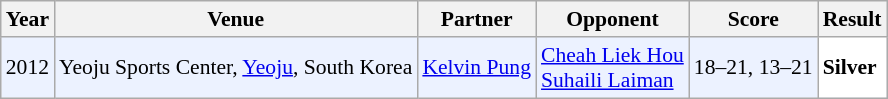<table class="sortable wikitable" style="font-size: 90%;">
<tr>
<th>Year</th>
<th>Venue</th>
<th>Partner</th>
<th>Opponent</th>
<th>Score</th>
<th>Result</th>
</tr>
<tr style="background:#ECF2FF">
<td align="center">2012</td>
<td align="left">Yeoju Sports Center, <a href='#'>Yeoju</a>, South Korea</td>
<td align="left"> <a href='#'>Kelvin Pung</a></td>
<td align="left"> <a href='#'>Cheah Liek Hou</a><br> <a href='#'>Suhaili Laiman</a></td>
<td align="left">18–21, 13–21</td>
<td style="text-align:left; background:white"> <strong>Silver</strong></td>
</tr>
</table>
